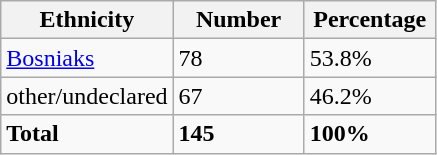<table class="wikitable">
<tr>
<th width="100px">Ethnicity</th>
<th width="80px">Number</th>
<th width="80px">Percentage</th>
</tr>
<tr>
<td><a href='#'>Bosniaks</a></td>
<td>78</td>
<td>53.8%</td>
</tr>
<tr>
<td>other/undeclared</td>
<td>67</td>
<td>46.2%</td>
</tr>
<tr>
<td><strong>Total</strong></td>
<td><strong>145</strong></td>
<td><strong>100%</strong></td>
</tr>
</table>
